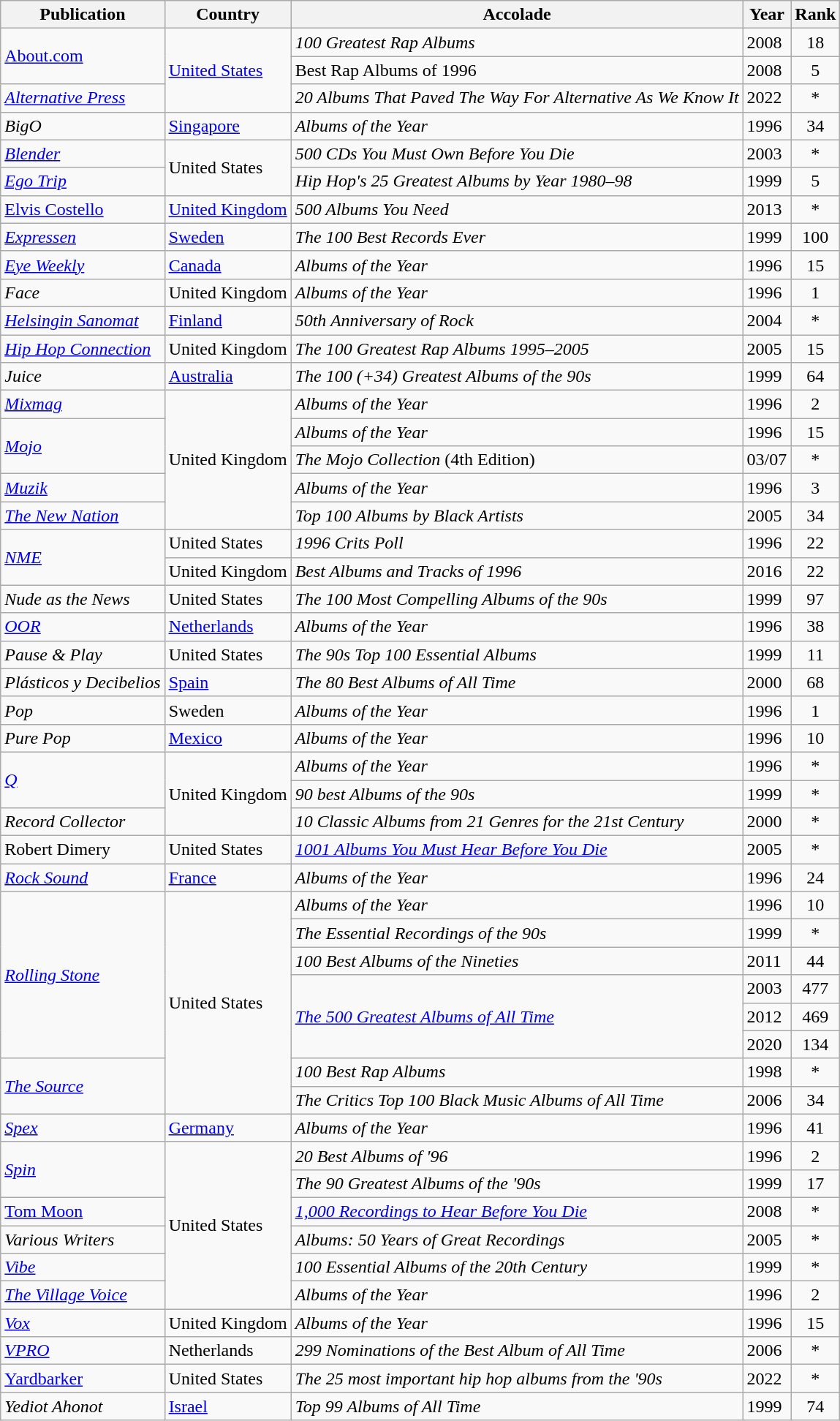<table class="wikitable">
<tr>
<th scope="col">Publication</th>
<th scope="col">Country</th>
<th scope="col">Accolade</th>
<th scope="col">Year</th>
<th scope="col">Rank</th>
</tr>
<tr>
<td rowspan=2><a href='#'>About.com</a></td>
<td rowspan="3"><a href='#'>United States</a></td>
<td><em>100 Greatest Rap Albums</em></td>
<td>2008</td>
<td align="center">18</td>
</tr>
<tr>
<td>Best Rap Albums of 1996</td>
<td>2008</td>
<td align="center">5</td>
</tr>
<tr>
<td><a href='#'><em>Alternative Press</em></a></td>
<td><em>20 Albums That Paved The Way For Alternative As We Know It</em></td>
<td>2022</td>
<td align="center">*</td>
</tr>
<tr>
<td><em>BigO</em></td>
<td><a href='#'>Singapore</a></td>
<td><em>Albums of the Year</em></td>
<td>1996</td>
<td align="center">34</td>
</tr>
<tr>
<td><em><a href='#'>Blender</a></em></td>
<td rowspan=2>United States</td>
<td><em>500 CDs You Must Own Before You Die</em></td>
<td>2003</td>
<td align="center">*</td>
</tr>
<tr>
<td><em><a href='#'>Ego Trip</a></em></td>
<td><em>Hip Hop's 25 Greatest Albums by Year 1980–98</em></td>
<td>1999</td>
<td align="center">5</td>
</tr>
<tr>
<td><a href='#'>Elvis Costello</a></td>
<td><a href='#'>United Kingdom</a></td>
<td><em>500 Albums You Need</em></td>
<td>2013</td>
<td align="center">*</td>
</tr>
<tr>
<td><em><a href='#'>Expressen</a></em></td>
<td><a href='#'>Sweden</a></td>
<td><em>The 100 Best Records Ever</em></td>
<td>1999</td>
<td align="center">100</td>
</tr>
<tr>
<td><em><a href='#'>Eye Weekly</a></em></td>
<td><a href='#'>Canada</a></td>
<td><em>Albums of the Year</em></td>
<td>1996</td>
<td align="center">15</td>
</tr>
<tr>
<td><em>Face</em></td>
<td>United Kingdom</td>
<td><em>Albums of the Year</em></td>
<td>1996</td>
<td align="center">1</td>
</tr>
<tr>
<td><em><a href='#'>Helsingin Sanomat</a></em></td>
<td><a href='#'>Finland</a></td>
<td><em>50th Anniversary of Rock</em></td>
<td>2004</td>
<td align="center">*</td>
</tr>
<tr>
<td><em><a href='#'>Hip Hop Connection</a></em></td>
<td>United Kingdom</td>
<td><em>The 100 Greatest Rap Albums 1995–2005</em></td>
<td>2005</td>
<td align="center">15</td>
</tr>
<tr>
<td><em>Juice</em></td>
<td><a href='#'>Australia</a></td>
<td><em>The 100 (+34) Greatest Albums of the 90s</em></td>
<td>1999</td>
<td align="center">64</td>
</tr>
<tr>
<td><em><a href='#'>Mixmag</a></em></td>
<td rowspan=5>United Kingdom</td>
<td><em>Albums of the Year</em></td>
<td>1996</td>
<td align="center">2</td>
</tr>
<tr>
<td rowspan=2><em><a href='#'>Mojo</a></em></td>
<td><em>Albums of the Year</em></td>
<td>1996</td>
<td align="center">15</td>
</tr>
<tr>
<td><em>The Mojo Collection</em> (4th Edition)</td>
<td>03/07</td>
<td align="center">*</td>
</tr>
<tr>
<td><em><a href='#'>Muzik</a></em></td>
<td><em>Albums of the Year</em></td>
<td>1996</td>
<td align="center">3</td>
</tr>
<tr>
<td><em><a href='#'>The New Nation</a></em></td>
<td><em>Top 100 Albums by Black Artists</em></td>
<td>2005</td>
<td align="center">34</td>
</tr>
<tr>
<td rowspan=2><em><a href='#'>NME</a></em></td>
<td>United States</td>
<td><em>1996 Crits Poll</em></td>
<td>1996</td>
<td align="center">22</td>
</tr>
<tr>
<td>United Kingdom</td>
<td><em>Best Albums and Tracks of 1996</em></td>
<td>2016</td>
<td align="center">22</td>
</tr>
<tr>
<td><em>Nude as the News</em></td>
<td>United States</td>
<td><em>The 100 Most Compelling Albums of the 90s</em></td>
<td>1999</td>
<td align="center">97</td>
</tr>
<tr>
<td><em><a href='#'>OOR</a></em></td>
<td><a href='#'>Netherlands</a></td>
<td><em>Albums of the Year</em></td>
<td>1996</td>
<td align="center">38</td>
</tr>
<tr>
<td><em>Pause & Play</em></td>
<td>United States</td>
<td><em>The 90s Top 100 Essential Albums</em></td>
<td>1999</td>
<td align="center">11</td>
</tr>
<tr>
<td><em>Plásticos y Decibelios</em></td>
<td><a href='#'>Spain</a></td>
<td><em>The 80 Best Albums of All Time</em></td>
<td>2000</td>
<td align="center">68</td>
</tr>
<tr>
<td><em>Pop</em></td>
<td>Sweden</td>
<td><em>Albums of the Year</em></td>
<td>1996</td>
<td align="center">1</td>
</tr>
<tr>
<td><em>Pure Pop</em></td>
<td><a href='#'>Mexico</a></td>
<td><em>Albums of the Year</em></td>
<td>1996</td>
<td align="center">10</td>
</tr>
<tr>
<td rowspan=2><em><a href='#'>Q</a></em></td>
<td rowspan=3>United Kingdom</td>
<td><em>Albums of the Year</em></td>
<td>1996</td>
<td align="center">*</td>
</tr>
<tr>
<td><em>90 best Albums of the 90s</em></td>
<td>1999</td>
<td align="center">*</td>
</tr>
<tr>
<td><em>Record Collector</em></td>
<td><em>10 Classic Albums from 21 Genres for the 21st Century</em></td>
<td>2000</td>
<td align="center">*</td>
</tr>
<tr>
<td>Robert Dimery</td>
<td>United States</td>
<td><em><a href='#'>1001 Albums You Must Hear Before You Die</a></em></td>
<td>2005</td>
<td align="center">*</td>
</tr>
<tr>
<td><em><a href='#'>Rock Sound</a></em></td>
<td><a href='#'>France</a></td>
<td><em>Albums of the Year</em></td>
<td>1996</td>
<td align="center">24</td>
</tr>
<tr>
<td rowspan="6"><em><a href='#'>Rolling Stone</a></em></td>
<td rowspan="8">United States</td>
<td><em>Albums of the Year</em></td>
<td>1996</td>
<td align="center">10</td>
</tr>
<tr>
<td><em>The Essential Recordings of the 90s</em></td>
<td>1999</td>
<td align="center">*</td>
</tr>
<tr>
<td><em>100 Best Albums of the Nineties</em></td>
<td>2011</td>
<td align="center">44</td>
</tr>
<tr>
<td rowspan="3"><em><a href='#'>The 500 Greatest Albums of All Time</a> </em></td>
<td>2003</td>
<td align="center">477</td>
</tr>
<tr>
<td>2012</td>
<td align="center">469</td>
</tr>
<tr>
<td>2020</td>
<td align="center">134</td>
</tr>
<tr>
<td rowspan=2><em><a href='#'>The Source</a></em></td>
<td><em>100 Best Rap Albums</em></td>
<td>1998</td>
<td align="center">*</td>
</tr>
<tr>
<td><em>The Critics Top 100 Black Music Albums of All Time</em></td>
<td>2006</td>
<td align="center">34</td>
</tr>
<tr>
<td><em><a href='#'>Spex</a></em></td>
<td><a href='#'>Germany</a></td>
<td><em>Albums of the Year</em></td>
<td>1996</td>
<td align="center">41</td>
</tr>
<tr>
<td rowspan=2><em><a href='#'>Spin</a></em></td>
<td rowspan=6>United States</td>
<td><em>20 Best Albums of '96</em></td>
<td>1996</td>
<td align="center">2</td>
</tr>
<tr>
<td><em>The 90 Greatest Albums of the '90s</em></td>
<td>1999</td>
<td align="center">17</td>
</tr>
<tr>
<td><a href='#'>Tom Moon</a></td>
<td><em><a href='#'>1,000 Recordings to Hear Before You Die</a></em></td>
<td>2008</td>
<td align="center">*</td>
</tr>
<tr>
<td><em>Various Writers</em></td>
<td><em>Albums: 50 Years of Great Recordings</em></td>
<td>2005</td>
<td align="center">*</td>
</tr>
<tr>
<td><em><a href='#'>Vibe</a></em></td>
<td><em>100 Essential Albums of the 20th Century</em></td>
<td>1999</td>
<td align="center">*</td>
</tr>
<tr>
<td><em><a href='#'>The Village Voice</a></em></td>
<td><em>Albums of the Year</em></td>
<td>1996</td>
<td align="center">2</td>
</tr>
<tr>
<td><em><a href='#'>Vox</a></em></td>
<td>United Kingdom</td>
<td><em>Albums of the Year</em></td>
<td>1996</td>
<td align="center">15</td>
</tr>
<tr>
<td><em><a href='#'>VPRO</a></em></td>
<td>Netherlands</td>
<td><em>299 Nominations of the Best Album of All Time</em></td>
<td>2006</td>
<td align="center">*</td>
</tr>
<tr>
<td><a href='#'>Yardbarker</a></td>
<td>United States</td>
<td><em>The 25 most important hip hop albums from the '90s</em></td>
<td>2022</td>
<td align="center">*</td>
</tr>
<tr>
<td><em>Yediot Ahonot</em></td>
<td><a href='#'>Israel</a></td>
<td><em>Top 99 Albums of All Time</em></td>
<td>1999</td>
<td align="center">74</td>
</tr>
</table>
